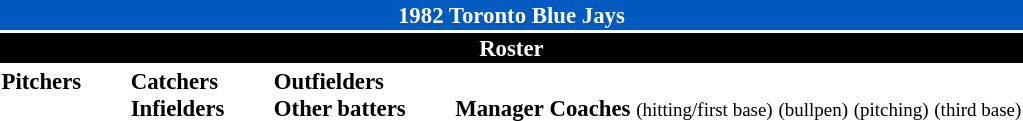<table class="toccolours" style="font-size: 95%;">
<tr>
<th colspan="10" style="background:#005ac0; color:#fff; text-align:center;">1982 Toronto Blue Jays</th>
</tr>
<tr>
<td colspan="10" style="background:black; color:white; text-align:center;"><strong>Roster</strong></td>
</tr>
<tr>
<td valign="top"><strong>Pitchers</strong><br>











</td>
<td style="width:25px;"></td>
<td valign="top"><strong>Catchers</strong><br>


<strong>Infielders</strong>






</td>
<td style="width:25px;"></td>
<td valign="top"><strong>Outfielders</strong><br>






<strong>Other batters</strong>





</td>
<td style="width:25px;"></td>
<td valign="top"><br><strong>Manager</strong>

<strong>Coaches</strong>
 <small>(hitting/first base)</small>
 <small>(bullpen)</small>
 <small>(pitching)</small>
 <small>(third base)</small></td>
</tr>
</table>
